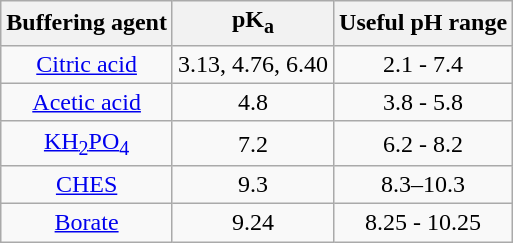<table class="wikitable" style="text-align:center">
<tr>
<th>Buffering agent</th>
<th>pK<sub>a</sub></th>
<th>Useful pH range</th>
</tr>
<tr>
<td><a href='#'>Citric acid</a></td>
<td>3.13, 4.76, 6.40</td>
<td>2.1 - 7.4</td>
</tr>
<tr>
<td><a href='#'>Acetic acid</a></td>
<td>4.8</td>
<td>3.8 - 5.8</td>
</tr>
<tr>
<td><a href='#'>KH<sub>2</sub>PO<sub>4</sub></a></td>
<td>7.2</td>
<td>6.2 - 8.2</td>
</tr>
<tr>
<td><a href='#'>CHES</a></td>
<td>9.3</td>
<td>8.3–10.3</td>
</tr>
<tr>
<td><a href='#'>Borate</a></td>
<td>9.24</td>
<td>8.25 - 10.25</td>
</tr>
</table>
